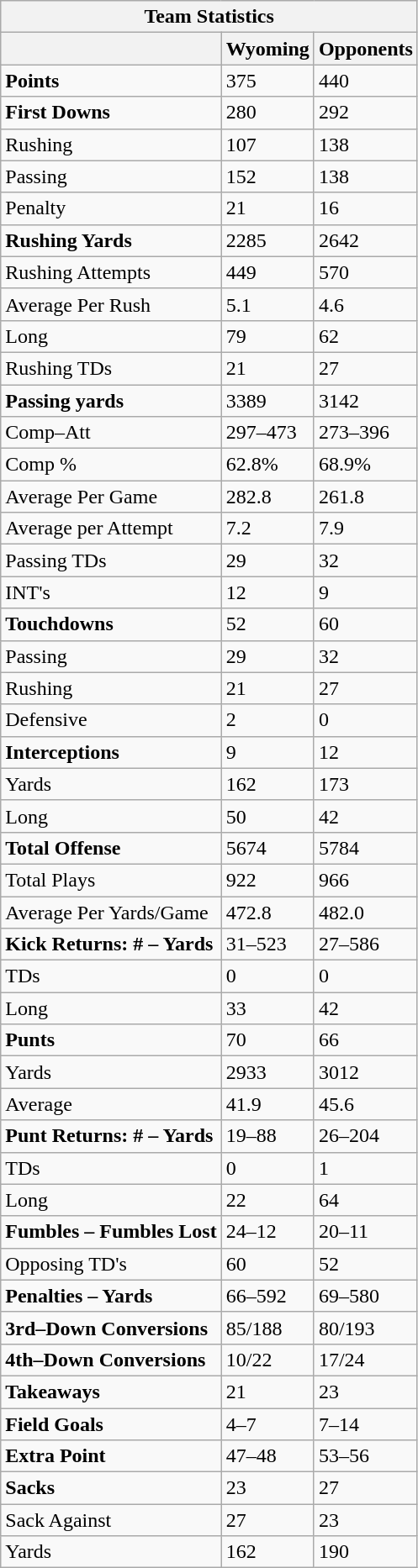<table class="wikitable collapsible collapsed">
<tr>
<th colspan="3">Team Statistics</th>
</tr>
<tr>
<th></th>
<th>Wyoming</th>
<th>Opponents</th>
</tr>
<tr>
<td><strong>Points</strong></td>
<td>375</td>
<td>440</td>
</tr>
<tr>
<td><strong>First Downs</strong></td>
<td>280</td>
<td>292</td>
</tr>
<tr>
<td>Rushing</td>
<td>107</td>
<td>138</td>
</tr>
<tr>
<td>Passing</td>
<td>152</td>
<td>138</td>
</tr>
<tr>
<td>Penalty</td>
<td>21</td>
<td>16</td>
</tr>
<tr>
<td><strong>Rushing Yards</strong></td>
<td>2285</td>
<td>2642</td>
</tr>
<tr>
<td>Rushing Attempts</td>
<td>449</td>
<td>570</td>
</tr>
<tr>
<td>Average Per Rush</td>
<td>5.1</td>
<td>4.6</td>
</tr>
<tr>
<td>Long</td>
<td>79</td>
<td>62</td>
</tr>
<tr>
<td>Rushing TDs</td>
<td>21</td>
<td>27</td>
</tr>
<tr>
<td><strong>Passing yards</strong></td>
<td>3389</td>
<td>3142</td>
</tr>
<tr>
<td>Comp–Att</td>
<td>297–473</td>
<td>273–396</td>
</tr>
<tr>
<td>Comp %</td>
<td>62.8%</td>
<td>68.9%</td>
</tr>
<tr>
<td>Average Per Game</td>
<td>282.8</td>
<td>261.8</td>
</tr>
<tr>
<td>Average per Attempt</td>
<td>7.2</td>
<td>7.9</td>
</tr>
<tr>
<td>Passing TDs</td>
<td>29</td>
<td>32</td>
</tr>
<tr>
<td>INT's</td>
<td>12</td>
<td>9</td>
</tr>
<tr>
<td><strong>Touchdowns</strong></td>
<td>52</td>
<td>60</td>
</tr>
<tr>
<td>Passing</td>
<td>29</td>
<td>32</td>
</tr>
<tr>
<td>Rushing</td>
<td>21</td>
<td>27</td>
</tr>
<tr>
<td>Defensive</td>
<td>2</td>
<td>0</td>
</tr>
<tr>
<td><strong>Interceptions</strong></td>
<td>9</td>
<td>12</td>
</tr>
<tr>
<td>Yards</td>
<td>162</td>
<td>173</td>
</tr>
<tr>
<td>Long</td>
<td>50</td>
<td>42</td>
</tr>
<tr>
<td><strong>Total Offense</strong></td>
<td>5674</td>
<td>5784</td>
</tr>
<tr>
<td>Total Plays</td>
<td>922</td>
<td>966</td>
</tr>
<tr>
<td>Average Per Yards/Game</td>
<td>472.8</td>
<td>482.0</td>
</tr>
<tr>
<td><strong>Kick Returns: # – Yards</strong></td>
<td>31–523</td>
<td>27–586</td>
</tr>
<tr>
<td>TDs</td>
<td>0</td>
<td>0</td>
</tr>
<tr>
<td>Long</td>
<td>33</td>
<td>42</td>
</tr>
<tr>
<td><strong>Punts</strong></td>
<td>70</td>
<td>66</td>
</tr>
<tr>
<td>Yards</td>
<td>2933</td>
<td>3012</td>
</tr>
<tr>
<td>Average</td>
<td>41.9</td>
<td>45.6</td>
</tr>
<tr>
<td><strong>Punt Returns: # – Yards</strong></td>
<td>19–88</td>
<td>26–204</td>
</tr>
<tr>
<td>TDs</td>
<td>0</td>
<td>1</td>
</tr>
<tr>
<td>Long</td>
<td>22</td>
<td>64</td>
</tr>
<tr>
<td><strong>Fumbles – Fumbles Lost</strong></td>
<td>24–12</td>
<td>20–11</td>
</tr>
<tr>
<td>Opposing TD's</td>
<td>60</td>
<td>52</td>
</tr>
<tr>
<td><strong>Penalties – Yards</strong></td>
<td>66–592</td>
<td>69–580</td>
</tr>
<tr>
<td><strong>3rd–Down Conversions</strong></td>
<td>85/188</td>
<td>80/193</td>
</tr>
<tr>
<td><strong>4th–Down Conversions</strong></td>
<td>10/22</td>
<td>17/24</td>
</tr>
<tr>
<td><strong>Takeaways</strong></td>
<td>21</td>
<td>23</td>
</tr>
<tr>
<td><strong>Field Goals</strong></td>
<td>4–7</td>
<td>7–14</td>
</tr>
<tr>
<td><strong>Extra Point</strong></td>
<td>47–48</td>
<td>53–56</td>
</tr>
<tr>
<td><strong>Sacks</strong></td>
<td>23</td>
<td>27</td>
</tr>
<tr>
<td>Sack Against</td>
<td>27</td>
<td>23</td>
</tr>
<tr>
<td>Yards</td>
<td>162</td>
<td>190</td>
</tr>
</table>
